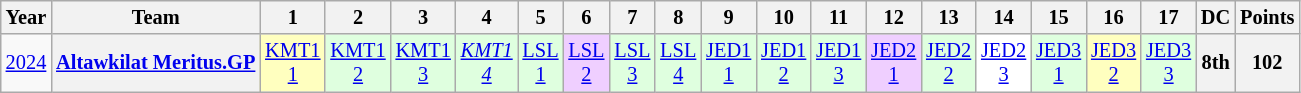<table class="wikitable" style="text-align:center; font-size:85%">
<tr>
<th>Year</th>
<th>Team</th>
<th>1</th>
<th>2</th>
<th>3</th>
<th>4</th>
<th>5</th>
<th>6</th>
<th>7</th>
<th>8</th>
<th>9</th>
<th>10</th>
<th>11</th>
<th>12</th>
<th>13</th>
<th>14</th>
<th>15</th>
<th>16</th>
<th>17</th>
<th>DC</th>
<th>Points</th>
</tr>
<tr>
<td><a href='#'>2024</a></td>
<th nowrap><a href='#'>Altawkilat Meritus.GP</a></th>
<td style="background:#FFFFBF"><a href='#'>KMT1<br>1</a><br></td>
<td style="background:#DFFFDF"><a href='#'>KMT1<br>2</a><br></td>
<td style="background:#DFFFDF"><a href='#'>KMT1<br>3</a><br></td>
<td style="background:#DFFFDF"><em><a href='#'>KMT1<br>4</a></em><br></td>
<td style="background:#DFFFDF"><a href='#'>LSL<br>1</a><br></td>
<td style="background:#EFCFFF"><a href='#'>LSL<br>2</a><br></td>
<td style="background:#DFFFDF"><a href='#'>LSL<br>3</a><br></td>
<td style="background:#DFFFDF"><a href='#'>LSL<br>4</a><br></td>
<td style="background:#DFFFDF"><a href='#'>JED1<br>1</a><br></td>
<td style="background:#DFFFDF"><a href='#'>JED1<br>2</a><br></td>
<td style="background:#DFFFDF"><a href='#'>JED1<br>3</a><br></td>
<td style="background:#EFCFFF"><a href='#'>JED2<br>1</a><br></td>
<td style="background:#DFFFDF"><a href='#'>JED2<br>2</a><br></td>
<td style="background:#FFFFFF"><a href='#'>JED2<br>3</a><br></td>
<td style="background:#DFFFDF"><a href='#'>JED3<br>1</a><br></td>
<td style="background:#FFFFBF"><a href='#'>JED3<br>2</a><br></td>
<td style="background:#DFFFDF"><a href='#'>JED3<br>3</a><br></td>
<th>8th</th>
<th>102</th>
</tr>
</table>
